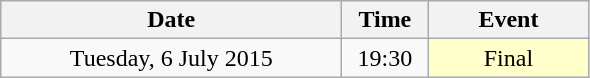<table class = "wikitable" style="text-align:center;">
<tr>
<th width=220>Date</th>
<th width=50>Time</th>
<th width=100>Event</th>
</tr>
<tr>
<td>Tuesday, 6 July 2015</td>
<td>19:30</td>
<td bgcolor=ffffcc>Final</td>
</tr>
</table>
